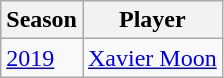<table class="wikitable">
<tr>
<th>Season</th>
<th>Player</th>
</tr>
<tr>
<td><a href='#'>2019</a></td>
<td><a href='#'>Xavier Moon</a></td>
</tr>
</table>
